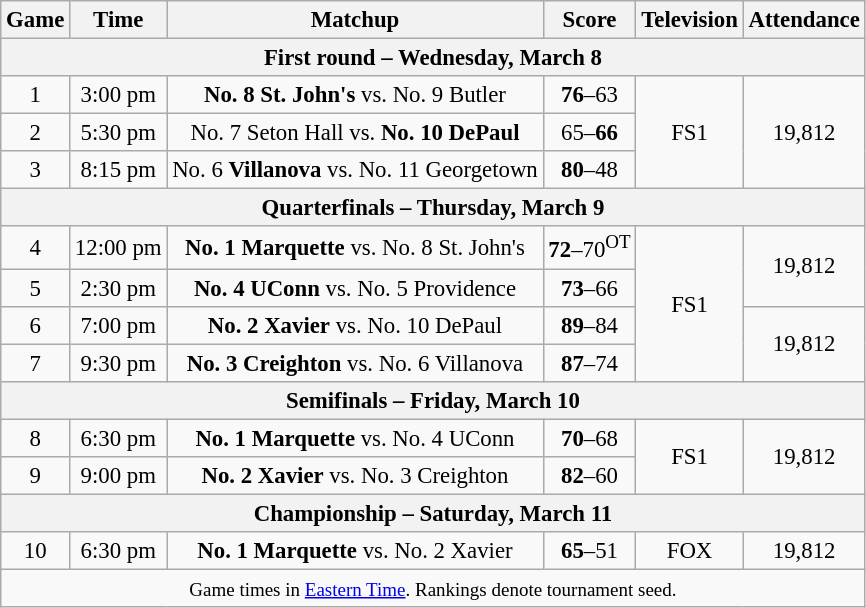<table class="wikitable" style="font-size: 95%;text-align:center">
<tr>
<th>Game</th>
<th>Time</th>
<th>Matchup</th>
<th>Score</th>
<th>Television</th>
<th>Attendance</th>
</tr>
<tr>
<th colspan="6">First round – Wednesday, March 8</th>
</tr>
<tr>
<td>1</td>
<td>3:00 pm</td>
<td><strong>No. 8 St. John's</strong> vs. No. 9 Butler</td>
<td><strong>76</strong>–63</td>
<td rowspan="3">FS1</td>
<td rowspan="3">19,812</td>
</tr>
<tr>
<td>2</td>
<td>5:30 pm</td>
<td>No. 7 Seton Hall vs. <strong>No. 10 DePaul</strong></td>
<td>65–<strong>66</strong></td>
</tr>
<tr>
<td>3</td>
<td>8:15 pm</td>
<td>No. 6 <strong>Villanova</strong> vs. No. 11 Georgetown</td>
<td><strong>80</strong>–48</td>
</tr>
<tr>
<th colspan="6">Quarterfinals – Thursday, March 9</th>
</tr>
<tr>
<td>4</td>
<td>12:00 pm</td>
<td><strong>No. 1 Marquette</strong> vs. No. 8 St. John's</td>
<td><strong>72</strong>–70<sup>OT</sup></td>
<td rowspan="4">FS1</td>
<td rowspan="2">19,812</td>
</tr>
<tr>
<td>5</td>
<td>2:30 pm</td>
<td><strong>No. 4  UConn</strong> vs. No. 5 Providence</td>
<td><strong>73</strong>–66</td>
</tr>
<tr>
<td>6</td>
<td>7:00 pm</td>
<td><strong>No. 2 Xavier</strong> vs. No. 10 DePaul</td>
<td><strong>89</strong>–84</td>
<td rowspan="2">19,812</td>
</tr>
<tr>
<td>7</td>
<td>9:30 pm</td>
<td><strong>No. 3 Creighton</strong> vs. No. 6 Villanova</td>
<td><strong>87</strong>–74</td>
</tr>
<tr>
<th colspan="6">Semifinals – Friday, March 10</th>
</tr>
<tr>
<td>8</td>
<td>6:30 pm</td>
<td><strong>No. 1 Marquette</strong> vs. No. 4 UConn</td>
<td><strong>70</strong>–68</td>
<td rowspan="2">FS1</td>
<td rowspan="2">19,812</td>
</tr>
<tr>
<td>9</td>
<td>9:00 pm</td>
<td><strong>No. 2 Xavier</strong> vs. No. 3 Creighton</td>
<td><strong>82</strong>–60</td>
</tr>
<tr>
<th colspan="6">Championship – Saturday, March 11</th>
</tr>
<tr>
<td>10</td>
<td>6:30 pm</td>
<td><strong>No. 1 Marquette</strong> vs. No. 2 Xavier</td>
<td><strong>65</strong>–51</td>
<td>FOX</td>
<td>19,812</td>
</tr>
<tr>
<td colspan="6"><small>Game times in <a href='#'>Eastern Time</a>. Rankings denote tournament seed.</small></td>
</tr>
</table>
